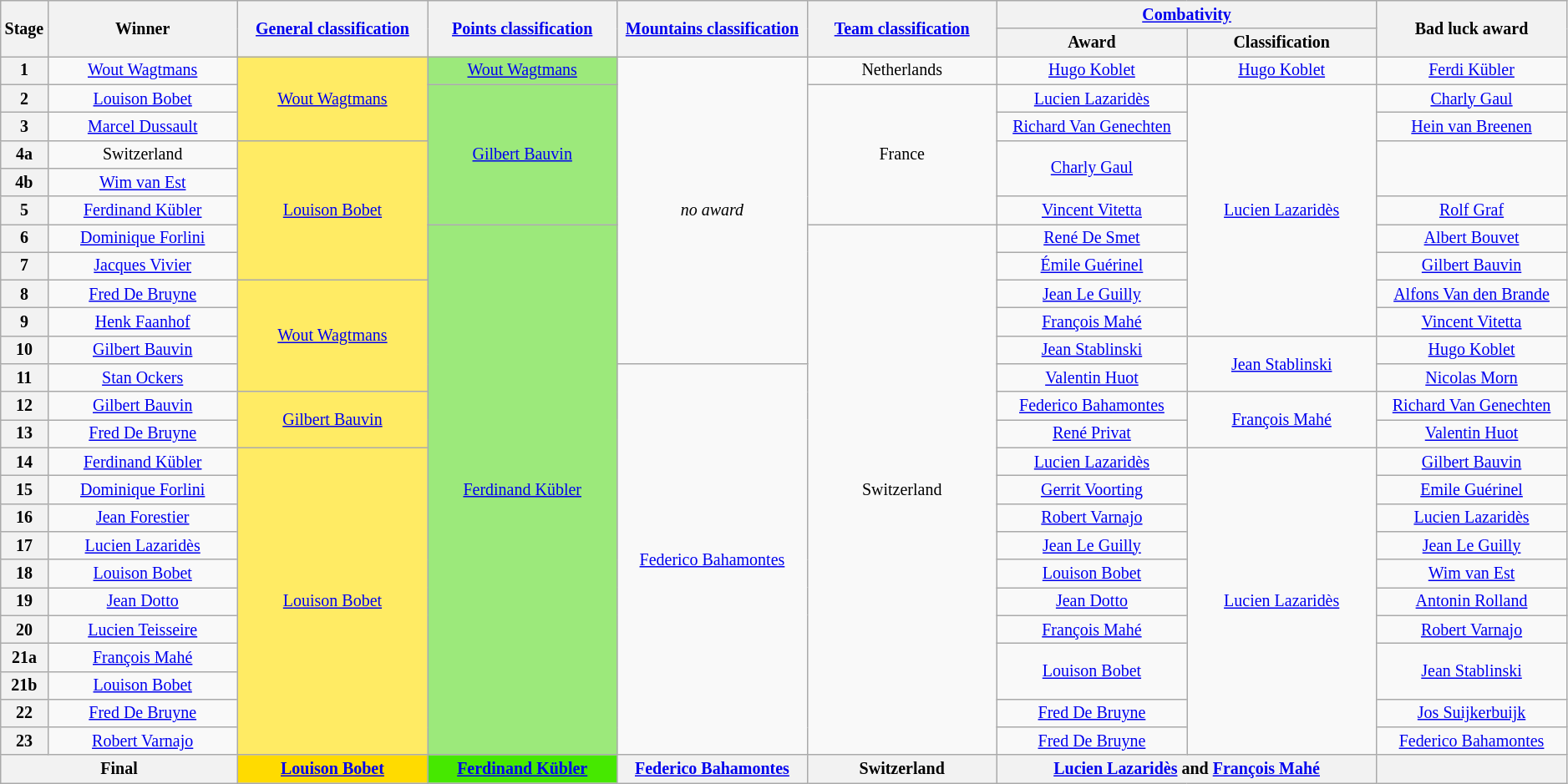<table class="wikitable" style="text-align:center; font-size:smaller; clear:both;">
<tr>
<th scope="col" style="width:1%;" rowspan="2">Stage</th>
<th scope="col" style="width:12%;" rowspan="2">Winner</th>
<th scope="col" style="width:12%;" rowspan="2"><a href='#'>General classification</a><br></th>
<th scope="col" style="width:12%;" rowspan="2"><a href='#'>Points classification</a><br></th>
<th scope="col" style="width:12%;" rowspan="2"><a href='#'>Mountains classification</a></th>
<th scope="col" style="width:12%;" rowspan="2"><a href='#'>Team classification</a></th>
<th scope="col" style="width:24%;" colspan="2"><a href='#'>Combativity</a></th>
<th scope="col" style="width:12%;" rowspan="2">Bad luck award</th>
</tr>
<tr>
<th scope="col" style="width:12%;">Award</th>
<th scope="col" style="width:12%;">Classification</th>
</tr>
<tr>
<th scope="row">1</th>
<td><a href='#'>Wout Wagtmans</a></td>
<td style="background:#FFEB64;" rowspan="3"><a href='#'>Wout Wagtmans</a></td>
<td style="background:#9CE97B;" rowspan="1"><a href='#'>Wout Wagtmans</a></td>
<td rowspan="11"><em>no award</em></td>
<td>Netherlands</td>
<td><a href='#'>Hugo Koblet</a></td>
<td><a href='#'>Hugo Koblet</a></td>
<td><a href='#'>Ferdi Kübler</a></td>
</tr>
<tr>
<th scope="row">2</th>
<td><a href='#'>Louison Bobet</a></td>
<td style="background:#9CE97B;" rowspan="5"><a href='#'>Gilbert Bauvin</a></td>
<td rowspan="5">France</td>
<td><a href='#'>Lucien Lazaridès</a></td>
<td rowspan="9"><a href='#'>Lucien Lazaridès</a></td>
<td><a href='#'>Charly Gaul</a></td>
</tr>
<tr>
<th scope="row">3</th>
<td><a href='#'>Marcel Dussault</a></td>
<td><a href='#'>Richard Van Genechten</a></td>
<td><a href='#'>Hein van Breenen</a></td>
</tr>
<tr>
<th scope="row">4a</th>
<td>Switzerland</td>
<td style="background:#FFEB64;" rowspan="5"><a href='#'>Louison Bobet</a></td>
<td rowspan="2"><a href='#'>Charly Gaul</a></td>
<td rowspan="2"></td>
</tr>
<tr>
<th scope="row">4b</th>
<td><a href='#'>Wim van Est</a></td>
</tr>
<tr>
<th scope="row">5</th>
<td><a href='#'>Ferdinand Kübler</a></td>
<td><a href='#'>Vincent Vitetta</a></td>
<td><a href='#'>Rolf Graf</a></td>
</tr>
<tr>
<th scope="row">6</th>
<td><a href='#'>Dominique Forlini</a></td>
<td style="background:#9CE97B;" rowspan="19"><a href='#'>Ferdinand Kübler</a></td>
<td rowspan="19">Switzerland</td>
<td><a href='#'>René De Smet</a></td>
<td><a href='#'>Albert Bouvet</a></td>
</tr>
<tr>
<th scope="row">7</th>
<td><a href='#'>Jacques Vivier</a></td>
<td><a href='#'>Émile Guérinel</a></td>
<td><a href='#'>Gilbert Bauvin</a></td>
</tr>
<tr>
<th scope="row">8</th>
<td><a href='#'>Fred De Bruyne</a></td>
<td style="background:#FFEB64;" rowspan="4"><a href='#'>Wout Wagtmans</a></td>
<td><a href='#'>Jean Le Guilly</a></td>
<td><a href='#'>Alfons Van den Brande</a></td>
</tr>
<tr>
<th scope="row">9</th>
<td><a href='#'>Henk Faanhof</a></td>
<td><a href='#'>François Mahé</a></td>
<td><a href='#'>Vincent Vitetta</a></td>
</tr>
<tr>
<th scope="row">10</th>
<td><a href='#'>Gilbert Bauvin</a></td>
<td><a href='#'>Jean Stablinski</a></td>
<td rowspan="2"><a href='#'>Jean Stablinski</a></td>
<td><a href='#'>Hugo Koblet</a></td>
</tr>
<tr>
<th scope="row">11</th>
<td><a href='#'>Stan Ockers</a></td>
<td rowspan="14"><a href='#'>Federico Bahamontes</a></td>
<td><a href='#'>Valentin Huot</a></td>
<td><a href='#'>Nicolas Morn</a></td>
</tr>
<tr>
<th scope="row">12</th>
<td><a href='#'>Gilbert Bauvin</a></td>
<td style="background:#FFEB64;" rowspan="2"><a href='#'>Gilbert Bauvin</a></td>
<td><a href='#'>Federico Bahamontes</a></td>
<td rowspan="2"><a href='#'>François Mahé</a></td>
<td><a href='#'>Richard Van Genechten</a></td>
</tr>
<tr>
<th scope="row">13</th>
<td><a href='#'>Fred De Bruyne</a></td>
<td><a href='#'>René Privat</a></td>
<td><a href='#'>Valentin Huot</a></td>
</tr>
<tr>
<th scope="row">14</th>
<td><a href='#'>Ferdinand Kübler</a></td>
<td style="background:#FFEB64;" rowspan="11"><a href='#'>Louison Bobet</a></td>
<td><a href='#'>Lucien Lazaridès</a></td>
<td rowspan="11"><a href='#'>Lucien Lazaridès</a></td>
<td><a href='#'>Gilbert Bauvin</a></td>
</tr>
<tr>
<th scope="row">15</th>
<td><a href='#'>Dominique Forlini</a></td>
<td><a href='#'>Gerrit Voorting</a></td>
<td><a href='#'>Emile Guérinel</a></td>
</tr>
<tr>
<th scope="row">16</th>
<td><a href='#'>Jean Forestier</a></td>
<td><a href='#'>Robert Varnajo</a></td>
<td><a href='#'>Lucien Lazaridès</a></td>
</tr>
<tr>
<th scope="row">17</th>
<td><a href='#'>Lucien Lazaridès</a></td>
<td><a href='#'>Jean Le Guilly</a></td>
<td><a href='#'>Jean Le Guilly</a></td>
</tr>
<tr>
<th scope="row">18</th>
<td><a href='#'>Louison Bobet</a></td>
<td><a href='#'>Louison Bobet</a></td>
<td><a href='#'>Wim van Est</a></td>
</tr>
<tr>
<th scope="row">19</th>
<td><a href='#'>Jean Dotto</a></td>
<td><a href='#'>Jean Dotto</a></td>
<td><a href='#'>Antonin Rolland</a></td>
</tr>
<tr>
<th scope="row">20</th>
<td><a href='#'>Lucien Teisseire</a></td>
<td><a href='#'>François Mahé</a></td>
<td><a href='#'>Robert Varnajo</a></td>
</tr>
<tr>
<th scope="row">21a</th>
<td><a href='#'>François Mahé</a></td>
<td rowspan="2"><a href='#'>Louison Bobet</a></td>
<td rowspan="2"><a href='#'>Jean Stablinski</a></td>
</tr>
<tr>
<th scope="row">21b</th>
<td><a href='#'>Louison Bobet</a></td>
</tr>
<tr>
<th scope="row">22</th>
<td><a href='#'>Fred De Bruyne</a></td>
<td><a href='#'>Fred De Bruyne</a></td>
<td><a href='#'>Jos Suijkerbuijk</a></td>
</tr>
<tr>
<th scope="row">23</th>
<td><a href='#'>Robert Varnajo</a></td>
<td><a href='#'>Fred De Bruyne</a></td>
<td><a href='#'>Federico Bahamontes</a></td>
</tr>
<tr>
<th colspan="2">Final</th>
<th style="background:#FFDB00;"><a href='#'>Louison Bobet</a></th>
<th style="background:#46E800;"><a href='#'>Ferdinand Kübler</a></th>
<th><a href='#'>Federico Bahamontes</a></th>
<th>Switzerland</th>
<th colspan="2"><a href='#'>Lucien Lazaridès</a> and <a href='#'>François Mahé</a></th>
<th></th>
</tr>
</table>
